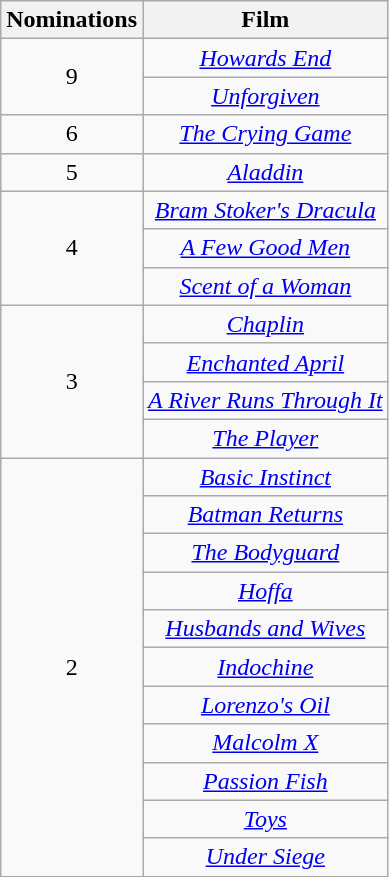<table class="wikitable" style="text-align: center;">
<tr>
<th scope="col" width="55">Nominations</th>
<th scope="col" align="center">Film</th>
</tr>
<tr>
<td rowspan=2 style="text-align:center">9</td>
<td><em><a href='#'>Howards End</a></em></td>
</tr>
<tr>
<td><em><a href='#'>Unforgiven</a></em></td>
</tr>
<tr>
<td style="text-align: center;">6</td>
<td><em><a href='#'>The Crying Game</a></em></td>
</tr>
<tr>
<td style="text-align: center;">5</td>
<td><em><a href='#'>Aladdin</a></em></td>
</tr>
<tr>
<td rowspan=3 style="text-align:center">4</td>
<td><em><a href='#'>Bram Stoker's Dracula</a></em></td>
</tr>
<tr>
<td><em><a href='#'>A Few Good Men</a></em></td>
</tr>
<tr>
<td><em><a href='#'>Scent of a Woman</a></em></td>
</tr>
<tr>
<td rowspan=4 style="text-align:center">3</td>
<td><em><a href='#'>Chaplin</a></em></td>
</tr>
<tr>
<td><em><a href='#'>Enchanted April</a></em></td>
</tr>
<tr>
<td><em><a href='#'>A River Runs Through It</a></em></td>
</tr>
<tr>
<td><em><a href='#'>The Player</a></em></td>
</tr>
<tr>
<td rowspan=11 style="text-align:center">2</td>
<td><em><a href='#'>Basic Instinct</a></em></td>
</tr>
<tr>
<td><em><a href='#'>Batman Returns</a></em></td>
</tr>
<tr>
<td><em><a href='#'>The Bodyguard</a></em></td>
</tr>
<tr>
<td><em><a href='#'>Hoffa</a></em></td>
</tr>
<tr>
<td><em><a href='#'>Husbands and Wives</a></em></td>
</tr>
<tr>
<td><em><a href='#'>Indochine</a></em></td>
</tr>
<tr>
<td><em><a href='#'>Lorenzo's Oil</a></em></td>
</tr>
<tr>
<td><em><a href='#'>Malcolm X</a></em></td>
</tr>
<tr>
<td><em><a href='#'>Passion Fish</a></em></td>
</tr>
<tr>
<td><em><a href='#'>Toys</a></em></td>
</tr>
<tr>
<td><em><a href='#'>Under Siege</a></em></td>
</tr>
</table>
